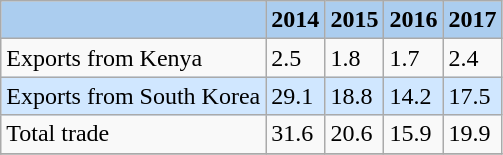<table class="wikitable sortable">
<tr ---->
<th style="color: black; background-color: #ABCDEF"></th>
<th style="color: black; background-color: #ABCDEF">2014</th>
<th style="color: black; background-color: #ABCDEF">2015</th>
<th style="color: black; background-color: #ABCDEF">2016</th>
<th style="color: black; background-color: #ABCDEF">2017</th>
</tr>
<tr>
<td>Exports from Kenya</td>
<td align=left>2.5</td>
<td>1.8</td>
<td>1.7</td>
<td>2.4</td>
</tr>
<tr bgcolor="#D0E7FF">
<td>Exports from South Korea</td>
<td align=left>29.1</td>
<td>18.8</td>
<td>14.2</td>
<td>17.5</td>
</tr>
<tr>
<td>Total trade</td>
<td align=left>31.6</td>
<td>20.6</td>
<td>15.9</td>
<td>19.9</td>
</tr>
<tr>
</tr>
</table>
